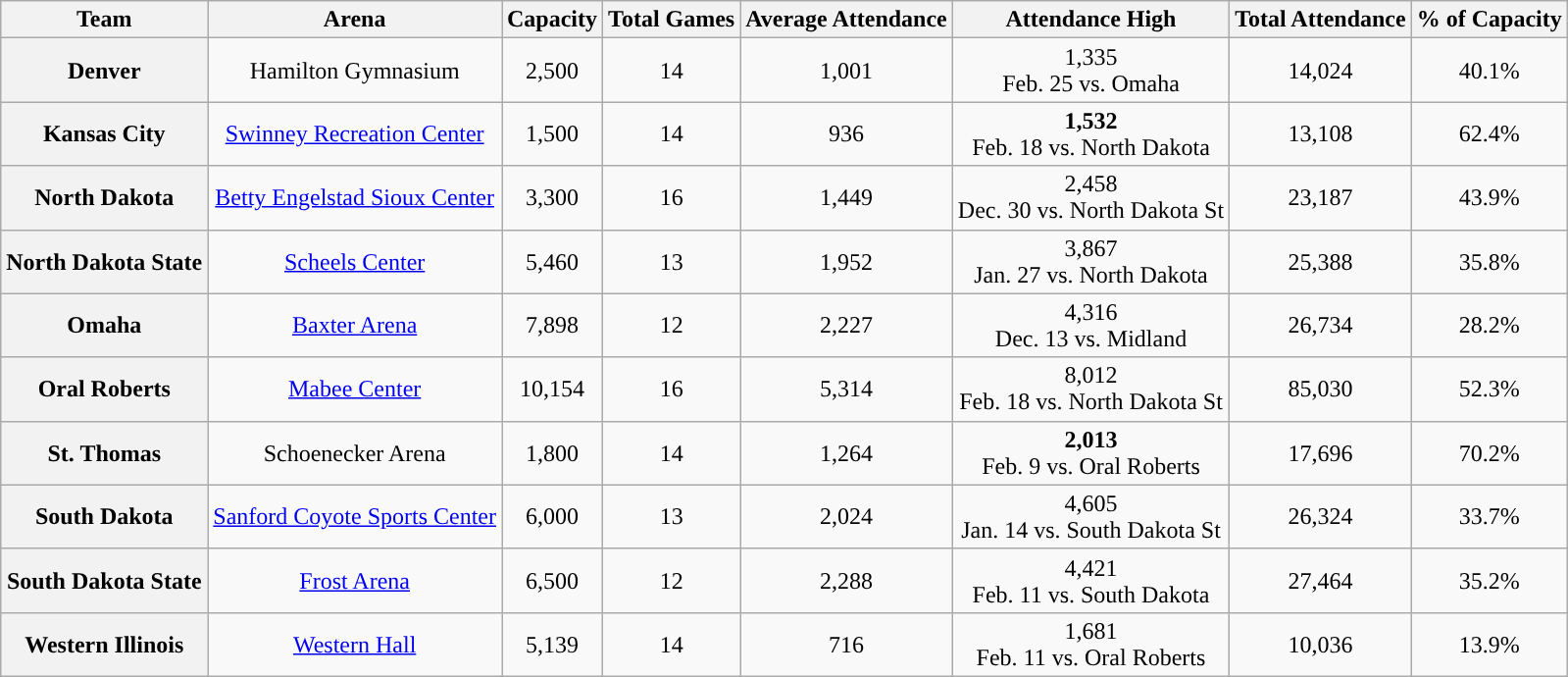<table class="wikitable sortable" style="text-align:center">
<tr>
<th>Team</th>
<th>Arena</th>
<th>Capacity</th>
<th>Total Games</th>
<th>Average Attendance</th>
<th>Attendance High</th>
<th>Total Attendance</th>
<th>% of Capacity</th>
</tr>
<tr>
<th>Denver</th>
<td>Hamilton Gymnasium</td>
<td>2,500</td>
<td>14</td>
<td>1,001</td>
<td>1,335<br>Feb. 25 vs. Omaha</td>
<td>14,024</td>
<td>40.1%</td>
</tr>
<tr>
<th>Kansas City</th>
<td><a href='#'>Swinney Recreation Center</a></td>
<td>1,500</td>
<td>14</td>
<td>936</td>
<td><strong>1,532</strong><br>Feb. 18 vs. North Dakota</td>
<td>13,108</td>
<td>62.4%</td>
</tr>
<tr>
<th>North Dakota</th>
<td><a href='#'>Betty Engelstad Sioux Center</a></td>
<td>3,300</td>
<td>16</td>
<td>1,449</td>
<td>2,458<br>Dec. 30 vs. North Dakota St</td>
<td>23,187</td>
<td>43.9%</td>
</tr>
<tr>
<th>North Dakota State</th>
<td><a href='#'>Scheels Center</a></td>
<td>5,460</td>
<td>13</td>
<td>1,952</td>
<td>3,867<br>Jan. 27 vs. North Dakota</td>
<td>25,388</td>
<td>35.8%</td>
</tr>
<tr>
<th>Omaha</th>
<td><a href='#'>Baxter Arena</a></td>
<td>7,898</td>
<td>12</td>
<td>2,227</td>
<td>4,316<br>Dec. 13 vs. Midland</td>
<td>26,734</td>
<td>28.2%</td>
</tr>
<tr>
<th>Oral Roberts</th>
<td><a href='#'>Mabee Center</a></td>
<td>10,154</td>
<td>16</td>
<td>5,314</td>
<td>8,012<br>Feb. 18 vs. North Dakota St</td>
<td>85,030</td>
<td>52.3%</td>
</tr>
<tr>
<th>St. Thomas</th>
<td>Schoenecker Arena</td>
<td>1,800</td>
<td>14</td>
<td>1,264</td>
<td><strong>2,013</strong><br>Feb. 9 vs. Oral Roberts</td>
<td>17,696</td>
<td>70.2%</td>
</tr>
<tr>
<th>South Dakota</th>
<td><a href='#'>Sanford Coyote Sports Center</a></td>
<td>6,000</td>
<td>13</td>
<td>2,024</td>
<td>4,605<br>Jan. 14 vs. South Dakota St</td>
<td>26,324</td>
<td>33.7%</td>
</tr>
<tr>
<th>South Dakota State</th>
<td><a href='#'>Frost Arena</a></td>
<td>6,500</td>
<td>12</td>
<td>2,288</td>
<td>4,421<br>Feb. 11 vs. South Dakota</td>
<td>27,464</td>
<td>35.2%</td>
</tr>
<tr>
<th>Western Illinois</th>
<td><a href='#'>Western Hall</a></td>
<td>5,139</td>
<td>14</td>
<td>716</td>
<td>1,681<br>Feb. 11 vs. Oral Roberts</td>
<td>10,036</td>
<td>13.9%</td>
</tr>
</table>
